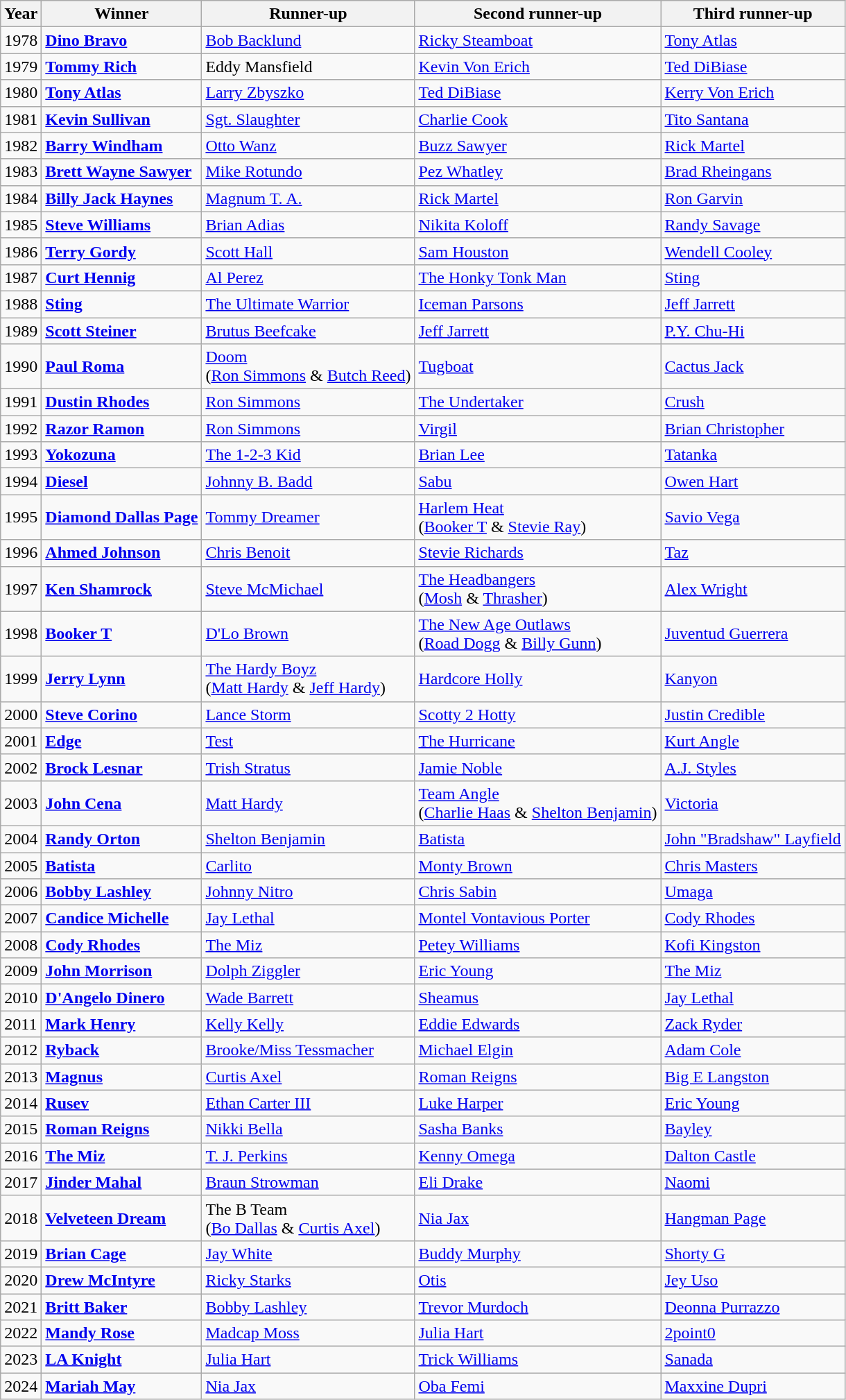<table class="wikitable">
<tr>
<th>Year</th>
<th>Winner</th>
<th>Runner-up</th>
<th>Second runner-up</th>
<th>Third runner-up</th>
</tr>
<tr>
<td>1978</td>
<td><strong><a href='#'>Dino Bravo</a></strong></td>
<td><a href='#'>Bob Backlund</a></td>
<td><a href='#'>Ricky Steamboat</a></td>
<td><a href='#'>Tony Atlas</a></td>
</tr>
<tr>
<td>1979</td>
<td><strong><a href='#'>Tommy Rich</a></strong></td>
<td>Eddy Mansfield</td>
<td><a href='#'>Kevin Von Erich</a></td>
<td><a href='#'>Ted DiBiase</a></td>
</tr>
<tr>
<td>1980</td>
<td><strong><a href='#'>Tony Atlas</a></strong></td>
<td><a href='#'>Larry Zbyszko</a></td>
<td><a href='#'>Ted DiBiase</a></td>
<td><a href='#'>Kerry Von Erich</a></td>
</tr>
<tr>
<td>1981</td>
<td><strong><a href='#'>Kevin Sullivan</a></strong></td>
<td><a href='#'>Sgt. Slaughter</a></td>
<td><a href='#'>Charlie Cook</a></td>
<td><a href='#'>Tito Santana</a></td>
</tr>
<tr>
<td>1982</td>
<td><strong><a href='#'>Barry Windham</a></strong></td>
<td><a href='#'>Otto Wanz</a></td>
<td><a href='#'>Buzz Sawyer</a></td>
<td><a href='#'>Rick Martel</a></td>
</tr>
<tr>
<td>1983</td>
<td><strong><a href='#'>Brett Wayne Sawyer</a></strong></td>
<td><a href='#'>Mike Rotundo</a></td>
<td><a href='#'>Pez Whatley</a></td>
<td><a href='#'>Brad Rheingans</a></td>
</tr>
<tr>
<td>1984</td>
<td><strong><a href='#'>Billy Jack Haynes</a></strong></td>
<td><a href='#'>Magnum T. A.</a></td>
<td><a href='#'>Rick Martel</a></td>
<td><a href='#'>Ron Garvin</a></td>
</tr>
<tr>
<td>1985</td>
<td><strong><a href='#'>Steve Williams</a></strong></td>
<td><a href='#'>Brian Adias</a></td>
<td><a href='#'>Nikita Koloff</a></td>
<td><a href='#'>Randy Savage</a></td>
</tr>
<tr>
<td>1986</td>
<td><strong><a href='#'>Terry Gordy</a></strong></td>
<td><a href='#'>Scott Hall</a></td>
<td><a href='#'>Sam Houston</a></td>
<td><a href='#'>Wendell Cooley</a></td>
</tr>
<tr>
<td>1987</td>
<td><strong><a href='#'>Curt Hennig</a></strong></td>
<td><a href='#'>Al Perez</a></td>
<td><a href='#'>The Honky Tonk Man</a></td>
<td><a href='#'>Sting</a></td>
</tr>
<tr>
<td>1988</td>
<td><strong><a href='#'>Sting</a></strong></td>
<td><a href='#'>The Ultimate Warrior</a></td>
<td><a href='#'>Iceman Parsons</a></td>
<td><a href='#'>Jeff Jarrett</a></td>
</tr>
<tr>
<td>1989</td>
<td><strong><a href='#'>Scott Steiner</a></strong></td>
<td><a href='#'>Brutus Beefcake</a></td>
<td><a href='#'>Jeff Jarrett</a></td>
<td><a href='#'>P.Y. Chu-Hi</a></td>
</tr>
<tr>
<td>1990</td>
<td><strong><a href='#'>Paul Roma</a></strong></td>
<td><a href='#'>Doom</a><br>(<a href='#'>Ron Simmons</a> & <a href='#'>Butch Reed</a>)</td>
<td><a href='#'>Tugboat</a></td>
<td><a href='#'>Cactus Jack</a></td>
</tr>
<tr>
<td>1991</td>
<td><strong><a href='#'>Dustin Rhodes</a></strong></td>
<td><a href='#'>Ron Simmons</a></td>
<td><a href='#'>The Undertaker</a></td>
<td><a href='#'>Crush</a></td>
</tr>
<tr>
<td>1992</td>
<td><strong><a href='#'>Razor Ramon</a></strong></td>
<td><a href='#'>Ron Simmons</a></td>
<td><a href='#'>Virgil</a></td>
<td><a href='#'>Brian Christopher</a></td>
</tr>
<tr>
<td>1993</td>
<td><strong><a href='#'>Yokozuna</a></strong></td>
<td><a href='#'>The 1-2-3 Kid</a></td>
<td><a href='#'>Brian Lee</a></td>
<td><a href='#'>Tatanka</a></td>
</tr>
<tr>
<td>1994</td>
<td><strong><a href='#'>Diesel</a></strong></td>
<td><a href='#'>Johnny B. Badd</a></td>
<td><a href='#'>Sabu</a></td>
<td><a href='#'>Owen Hart</a></td>
</tr>
<tr>
<td>1995</td>
<td><strong><a href='#'>Diamond Dallas Page</a></strong></td>
<td><a href='#'>Tommy Dreamer</a></td>
<td><a href='#'>Harlem Heat</a><br>(<a href='#'>Booker T</a> & <a href='#'>Stevie Ray</a>)</td>
<td><a href='#'>Savio Vega</a></td>
</tr>
<tr>
<td>1996</td>
<td><strong><a href='#'>Ahmed Johnson</a></strong></td>
<td><a href='#'>Chris Benoit</a></td>
<td><a href='#'>Stevie Richards</a></td>
<td><a href='#'>Taz</a></td>
</tr>
<tr>
<td>1997</td>
<td><strong><a href='#'>Ken Shamrock</a></strong></td>
<td><a href='#'>Steve McMichael</a></td>
<td><a href='#'>The Headbangers</a><br>(<a href='#'>Mosh</a> & <a href='#'>Thrasher</a>)</td>
<td><a href='#'>Alex Wright</a></td>
</tr>
<tr>
<td>1998</td>
<td><strong><a href='#'>Booker T</a></strong></td>
<td><a href='#'>D'Lo Brown</a></td>
<td><a href='#'>The New Age Outlaws</a><br>(<a href='#'>Road Dogg</a> & <a href='#'>Billy Gunn</a>)</td>
<td><a href='#'>Juventud Guerrera</a></td>
</tr>
<tr>
<td>1999</td>
<td><strong><a href='#'>Jerry Lynn</a></strong></td>
<td><a href='#'>The Hardy Boyz</a><br>(<a href='#'>Matt Hardy</a> & <a href='#'>Jeff Hardy</a>)</td>
<td><a href='#'>Hardcore Holly</a></td>
<td><a href='#'>Kanyon</a></td>
</tr>
<tr>
<td>2000</td>
<td><strong><a href='#'>Steve Corino</a></strong></td>
<td><a href='#'>Lance Storm</a></td>
<td><a href='#'>Scotty 2 Hotty</a></td>
<td><a href='#'>Justin Credible</a></td>
</tr>
<tr>
<td>2001</td>
<td><strong><a href='#'>Edge</a></strong></td>
<td><a href='#'>Test</a></td>
<td><a href='#'>The Hurricane</a></td>
<td><a href='#'>Kurt Angle</a></td>
</tr>
<tr>
<td>2002</td>
<td><strong><a href='#'>Brock Lesnar</a></strong></td>
<td><a href='#'>Trish Stratus</a></td>
<td><a href='#'>Jamie Noble</a></td>
<td><a href='#'>A.J. Styles</a></td>
</tr>
<tr>
<td>2003</td>
<td><strong><a href='#'>John Cena</a></strong></td>
<td><a href='#'>Matt Hardy</a></td>
<td><a href='#'>Team Angle</a><br>(<a href='#'>Charlie Haas</a> & <a href='#'>Shelton Benjamin</a>)</td>
<td><a href='#'>Victoria</a></td>
</tr>
<tr>
<td>2004</td>
<td><strong><a href='#'>Randy Orton</a></strong></td>
<td><a href='#'>Shelton Benjamin</a></td>
<td><a href='#'>Batista</a></td>
<td><a href='#'>John "Bradshaw" Layfield</a></td>
</tr>
<tr>
<td>2005</td>
<td><strong><a href='#'>Batista</a></strong></td>
<td><a href='#'>Carlito</a></td>
<td><a href='#'>Monty Brown</a></td>
<td><a href='#'>Chris Masters</a></td>
</tr>
<tr>
<td>2006</td>
<td><strong><a href='#'>Bobby Lashley</a></strong></td>
<td><a href='#'>Johnny Nitro</a></td>
<td><a href='#'>Chris Sabin</a></td>
<td><a href='#'>Umaga</a></td>
</tr>
<tr>
<td>2007</td>
<td><strong><a href='#'>Candice Michelle</a></strong></td>
<td><a href='#'>Jay Lethal</a></td>
<td><a href='#'>Montel Vontavious Porter</a></td>
<td><a href='#'>Cody Rhodes</a></td>
</tr>
<tr>
<td>2008</td>
<td><strong><a href='#'>Cody Rhodes</a></strong></td>
<td><a href='#'>The Miz</a></td>
<td><a href='#'>Petey Williams</a></td>
<td><a href='#'>Kofi Kingston</a></td>
</tr>
<tr>
<td>2009</td>
<td><strong><a href='#'>John Morrison</a></strong></td>
<td><a href='#'>Dolph Ziggler</a></td>
<td><a href='#'>Eric Young</a></td>
<td><a href='#'>The Miz</a></td>
</tr>
<tr>
<td>2010</td>
<td><strong><a href='#'>D'Angelo Dinero</a></strong></td>
<td><a href='#'>Wade Barrett</a></td>
<td><a href='#'>Sheamus</a></td>
<td><a href='#'>Jay Lethal</a></td>
</tr>
<tr>
<td>2011</td>
<td><strong><a href='#'>Mark Henry</a></strong></td>
<td><a href='#'>Kelly Kelly</a></td>
<td><a href='#'>Eddie Edwards</a></td>
<td><a href='#'>Zack Ryder</a></td>
</tr>
<tr>
<td>2012</td>
<td><strong><a href='#'>Ryback</a></strong></td>
<td><a href='#'>Brooke/Miss Tessmacher</a></td>
<td><a href='#'>Michael Elgin</a></td>
<td><a href='#'>Adam Cole</a></td>
</tr>
<tr>
<td>2013</td>
<td><strong><a href='#'>Magnus</a></strong></td>
<td><a href='#'>Curtis Axel</a></td>
<td><a href='#'>Roman Reigns</a></td>
<td><a href='#'>Big E Langston</a></td>
</tr>
<tr>
<td>2014</td>
<td><strong><a href='#'>Rusev</a></strong></td>
<td><a href='#'>Ethan Carter III</a></td>
<td><a href='#'>Luke Harper</a></td>
<td><a href='#'>Eric Young</a></td>
</tr>
<tr>
<td>2015</td>
<td><strong><a href='#'>Roman Reigns</a></strong></td>
<td><a href='#'>Nikki Bella</a></td>
<td><a href='#'>Sasha Banks</a></td>
<td><a href='#'>Bayley</a></td>
</tr>
<tr>
<td>2016</td>
<td><strong><a href='#'>The Miz</a></strong></td>
<td><a href='#'>T. J. Perkins</a></td>
<td><a href='#'>Kenny Omega</a></td>
<td><a href='#'>Dalton Castle</a></td>
</tr>
<tr>
<td>2017</td>
<td><strong><a href='#'>Jinder Mahal</a></strong></td>
<td><a href='#'>Braun Strowman</a></td>
<td><a href='#'>Eli Drake</a></td>
<td><a href='#'>Naomi</a></td>
</tr>
<tr>
<td>2018</td>
<td><strong><a href='#'>Velveteen Dream</a></strong></td>
<td>The B Team<br>(<a href='#'>Bo Dallas</a> & <a href='#'>Curtis Axel</a>)</td>
<td><a href='#'>Nia Jax</a></td>
<td><a href='#'>Hangman Page</a></td>
</tr>
<tr>
<td>2019</td>
<td><strong><a href='#'>Brian Cage</a></strong></td>
<td><a href='#'>Jay White</a></td>
<td><a href='#'>Buddy Murphy</a></td>
<td><a href='#'>Shorty G</a></td>
</tr>
<tr>
<td>2020</td>
<td><strong><a href='#'>Drew McIntyre</a></strong></td>
<td><a href='#'>Ricky Starks</a></td>
<td><a href='#'>Otis</a></td>
<td><a href='#'>Jey Uso</a></td>
</tr>
<tr>
<td>2021</td>
<td><strong><a href='#'>Britt Baker</a></strong></td>
<td><a href='#'>Bobby Lashley</a></td>
<td><a href='#'>Trevor Murdoch</a></td>
<td><a href='#'>Deonna Purrazzo</a></td>
</tr>
<tr>
<td>2022</td>
<td><strong><a href='#'>Mandy Rose</a></strong></td>
<td><a href='#'>Madcap Moss</a></td>
<td><a href='#'>Julia Hart</a></td>
<td><a href='#'>2point0</a></td>
</tr>
<tr>
<td>2023</td>
<td><strong><a href='#'>LA Knight</a></strong></td>
<td><a href='#'>Julia Hart</a></td>
<td><a href='#'>Trick Williams</a></td>
<td><a href='#'>Sanada</a></td>
</tr>
<tr>
<td>2024</td>
<td><strong><a href='#'>Mariah May</a></strong></td>
<td><a href='#'>Nia Jax</a></td>
<td><a href='#'>Oba Femi</a></td>
<td><a href='#'>Maxxine Dupri</a></td>
</tr>
</table>
